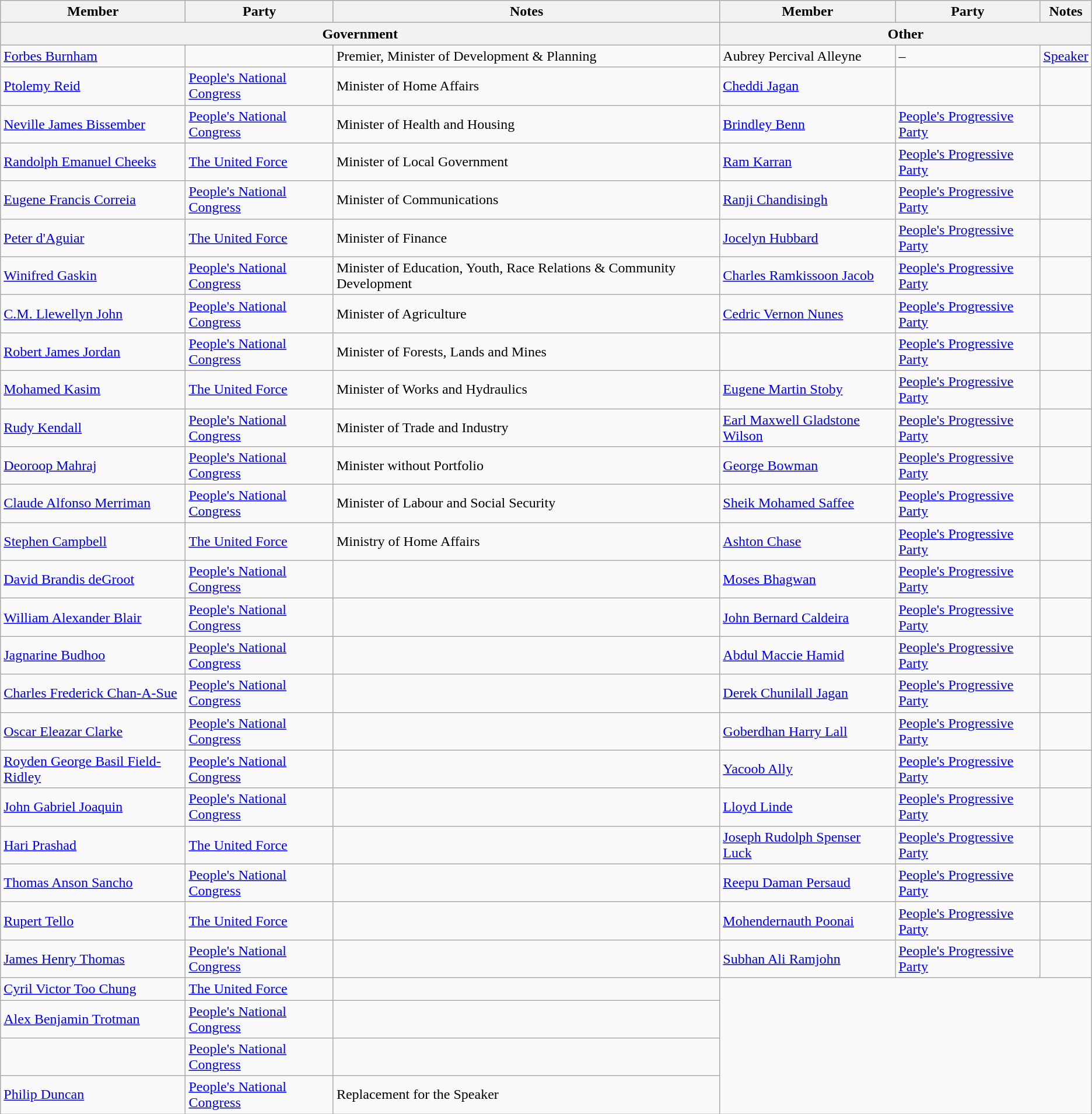<table class=wikitable>
<tr>
<th>Member</th>
<th>Party</th>
<th>Notes</th>
<th>Member</th>
<th>Party</th>
<th>Notes</th>
</tr>
<tr>
<th colspan=3>Government</th>
<th colspan=3>Other</th>
</tr>
<tr>
<td><a href='#'>Forbes Burnham</a></td>
<td></td>
<td>Premier, Minister of Development & Planning</td>
<td>Aubrey Percival Alleyne</td>
<td>–</td>
<td><a href='#'>Speaker</a></td>
</tr>
<tr>
<td><a href='#'>Ptolemy Reid</a></td>
<td><a href='#'>People's National Congress</a></td>
<td>Minister of Home Affairs</td>
<td><a href='#'>Cheddi Jagan</a></td>
<td></td>
<td></td>
</tr>
<tr>
<td><a href='#'>Neville James Bissember</a></td>
<td><a href='#'>People's National Congress</a></td>
<td>Minister of Health and Housing</td>
<td><a href='#'>Brindley Benn</a></td>
<td><a href='#'>People's Progressive Party</a></td>
<td></td>
</tr>
<tr>
<td><a href='#'>Randolph Emanuel Cheeks</a></td>
<td><a href='#'>The United Force</a></td>
<td>Minister of Local Government</td>
<td><a href='#'>Ram Karran</a></td>
<td><a href='#'>People's Progressive Party</a></td>
<td></td>
</tr>
<tr>
<td><a href='#'>Eugene Francis Correia</a></td>
<td><a href='#'>People's National Congress</a></td>
<td>Minister of Communications</td>
<td><a href='#'>Ranji Chandisingh</a></td>
<td><a href='#'>People's Progressive Party</a></td>
<td></td>
</tr>
<tr>
<td><a href='#'>Peter d'Aguiar</a></td>
<td><a href='#'>The United Force</a></td>
<td>Minister of Finance</td>
<td><a href='#'>Jocelyn Hubbard</a></td>
<td><a href='#'>People's Progressive Party</a></td>
<td></td>
</tr>
<tr>
<td><a href='#'>Winifred Gaskin</a></td>
<td><a href='#'>People's National Congress</a></td>
<td>Minister of Education, Youth, Race Relations & Community Development</td>
<td><a href='#'>Charles Ramkissoon Jacob</a></td>
<td><a href='#'>People's Progressive Party</a></td>
<td></td>
</tr>
<tr>
<td><a href='#'>C.M. Llewellyn John</a></td>
<td><a href='#'>People's National Congress</a></td>
<td>Minister of Agriculture</td>
<td><a href='#'>Cedric Vernon Nunes </a></td>
<td><a href='#'>People's Progressive Party</a></td>
<td></td>
</tr>
<tr>
<td><a href='#'>Robert James Jordan</a></td>
<td><a href='#'>People's National Congress</a></td>
<td>Minister of Forests, Lands and Mines</td>
<td></td>
<td><a href='#'>People's Progressive Party</a></td>
<td></td>
</tr>
<tr>
<td><a href='#'>Mohamed Kasim</a></td>
<td><a href='#'>The United Force</a></td>
<td>Minister of Works and Hydraulics</td>
<td><a href='#'>Eugene Martin Stoby</a></td>
<td><a href='#'>People's Progressive Party</a></td>
<td></td>
</tr>
<tr>
<td><a href='#'>Rudy Kendall</a></td>
<td><a href='#'>People's National Congress</a></td>
<td>Minister of Trade and Industry</td>
<td><a href='#'>Earl Maxwell Gladstone Wilson</a></td>
<td><a href='#'>People's Progressive Party</a></td>
<td></td>
</tr>
<tr>
<td><a href='#'>Deoroop Mahraj</a></td>
<td><a href='#'>People's National Congress</a></td>
<td>Minister without Portfolio</td>
<td><a href='#'>George Bowman</a></td>
<td><a href='#'>People's Progressive Party</a></td>
<td></td>
</tr>
<tr>
<td><a href='#'>Claude Alfonso Merriman</a></td>
<td><a href='#'>People's National Congress</a></td>
<td>Minister of Labour and Social Security</td>
<td><a href='#'>Sheik Mohamed Saffee</a></td>
<td><a href='#'>People's Progressive Party</a></td>
<td></td>
</tr>
<tr>
<td><a href='#'>Stephen Campbell</a></td>
<td><a href='#'>The United Force</a></td>
<td>Ministry of Home Affairs</td>
<td><a href='#'>Ashton Chase</a></td>
<td><a href='#'>People's Progressive Party</a></td>
<td></td>
</tr>
<tr>
<td><a href='#'>David Brandis deGroot</a></td>
<td><a href='#'>People's National Congress</a></td>
<td></td>
<td><a href='#'>Moses Bhagwan</a></td>
<td><a href='#'>People's Progressive Party</a></td>
<td></td>
</tr>
<tr>
<td><a href='#'>William Alexander Blair</a></td>
<td><a href='#'>People's National Congress</a></td>
<td></td>
<td><a href='#'>John Bernard Caldeira</a></td>
<td><a href='#'>People's Progressive Party</a></td>
<td></td>
</tr>
<tr>
<td><a href='#'>Jagnarine Budhoo</a></td>
<td><a href='#'>People's National Congress</a></td>
<td></td>
<td><a href='#'>Abdul Maccie Hamid</a></td>
<td><a href='#'>People's Progressive Party</a></td>
<td></td>
</tr>
<tr>
<td><a href='#'>Charles Frederick Chan-A-Sue</a></td>
<td><a href='#'>People's National Congress</a></td>
<td></td>
<td><a href='#'>Derek Chunilall Jagan</a></td>
<td><a href='#'>People's Progressive Party</a></td>
<td></td>
</tr>
<tr>
<td><a href='#'>Oscar Eleazar Clarke</a></td>
<td><a href='#'>People's National Congress</a></td>
<td></td>
<td><a href='#'>Goberdhan Harry Lall</a></td>
<td><a href='#'>People's Progressive Party</a></td>
<td></td>
</tr>
<tr>
<td><a href='#'>Royden George Basil Field-Ridley</a></td>
<td><a href='#'>People's National Congress</a></td>
<td></td>
<td><a href='#'>Yacoob Ally</a></td>
<td><a href='#'>People's Progressive Party</a></td>
<td></td>
</tr>
<tr>
<td><a href='#'>John Gabriel Joaquin</a></td>
<td><a href='#'>People's National Congress</a></td>
<td></td>
<td><a href='#'>Lloyd Linde</a></td>
<td><a href='#'>People's Progressive Party</a></td>
<td></td>
</tr>
<tr>
<td><a href='#'>Hari Prashad</a></td>
<td><a href='#'>The United Force</a></td>
<td></td>
<td><a href='#'>Joseph Rudolph Spenser Luck</a></td>
<td><a href='#'>People's Progressive Party</a></td>
<td></td>
</tr>
<tr>
<td><a href='#'>Thomas Anson Sancho</a></td>
<td><a href='#'>People's National Congress</a></td>
<td></td>
<td><a href='#'>Reepu Daman Persaud</a></td>
<td><a href='#'>People's Progressive Party</a></td>
<td></td>
</tr>
<tr>
<td><a href='#'>Rupert Tello</a></td>
<td><a href='#'>The United Force</a></td>
<td></td>
<td><a href='#'>Mohendernauth Poonai</a></td>
<td><a href='#'>People's Progressive Party</a></td>
<td></td>
</tr>
<tr>
<td><a href='#'>James Henry Thomas</a></td>
<td><a href='#'>People's National Congress</a></td>
<td></td>
<td><a href='#'>Subhan Ali Ramjohn</a></td>
<td><a href='#'>People's Progressive Party</a></td>
<td></td>
</tr>
<tr>
<td><a href='#'>Cyril Victor Too Chung</a></td>
<td><a href='#'>The United Force</a></td>
<td></td>
<td colspan=3 rowspan=4></td>
</tr>
<tr>
<td><a href='#'>Alex Benjamin Trotman</a></td>
<td><a href='#'>People's National Congress</a></td>
<td></td>
</tr>
<tr>
<td></td>
<td><a href='#'>People's National Congress</a></td>
<td></td>
</tr>
<tr>
<td><a href='#'>Philip Duncan</a></td>
<td><a href='#'>People's National Congress</a></td>
<td>Replacement for the Speaker</td>
</tr>
</table>
